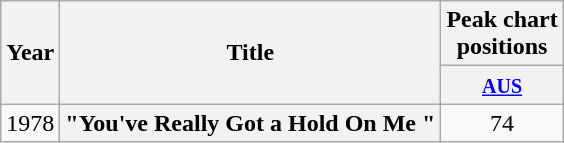<table class="wikitable plainrowheaders" style="text-align:center;" border="1">
<tr>
<th scope="col" rowspan="2">Year</th>
<th scope="col" rowspan="2">Title</th>
<th scope="col" colspan="1">Peak chart<br>positions</th>
</tr>
<tr>
<th scope="col" style="text-align:center;"><small><a href='#'>AUS</a></small><br></th>
</tr>
<tr>
<td>1978</td>
<th scope="row">"You've Really Got a Hold On Me "</th>
<td style="text-align:center;">74</td>
</tr>
</table>
